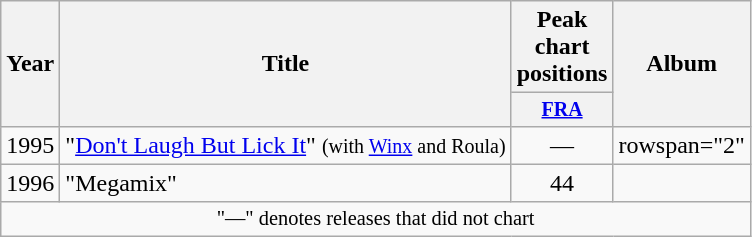<table class="wikitable" style="text-align:center;">
<tr>
<th rowspan="2">Year</th>
<th rowspan="2">Title</th>
<th colspan="1">Peak chart positions</th>
<th rowspan="2">Album</th>
</tr>
<tr style="font-size:smaller;">
<th width="35"><a href='#'>FRA</a><br></th>
</tr>
<tr>
<td>1995</td>
<td align="left">"<a href='#'>Don't Laugh But Lick It</a>" <small>(with <a href='#'>Winx</a> and Roula)</small></td>
<td>—</td>
<td>rowspan="2" </td>
</tr>
<tr>
<td>1996</td>
<td align="left">"Megamix"</td>
<td>44</td>
</tr>
<tr>
<td colspan="4" style="font-size:85%">"—" denotes releases that did not chart</td>
</tr>
</table>
